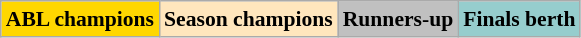<table class="wikitable" style="font-size:90%">
<tr>
<td align="center" bgcolor="gold"><strong>ABL champions</strong></td>
<td align="center" bgcolor="#FFE6BD"><strong>Season champions</strong></td>
<td align="center" bgcolor="silver"><strong>Runners-up</strong></td>
<td align="center" bgcolor="#96CDCD"><strong>Finals berth</strong></td>
</tr>
</table>
